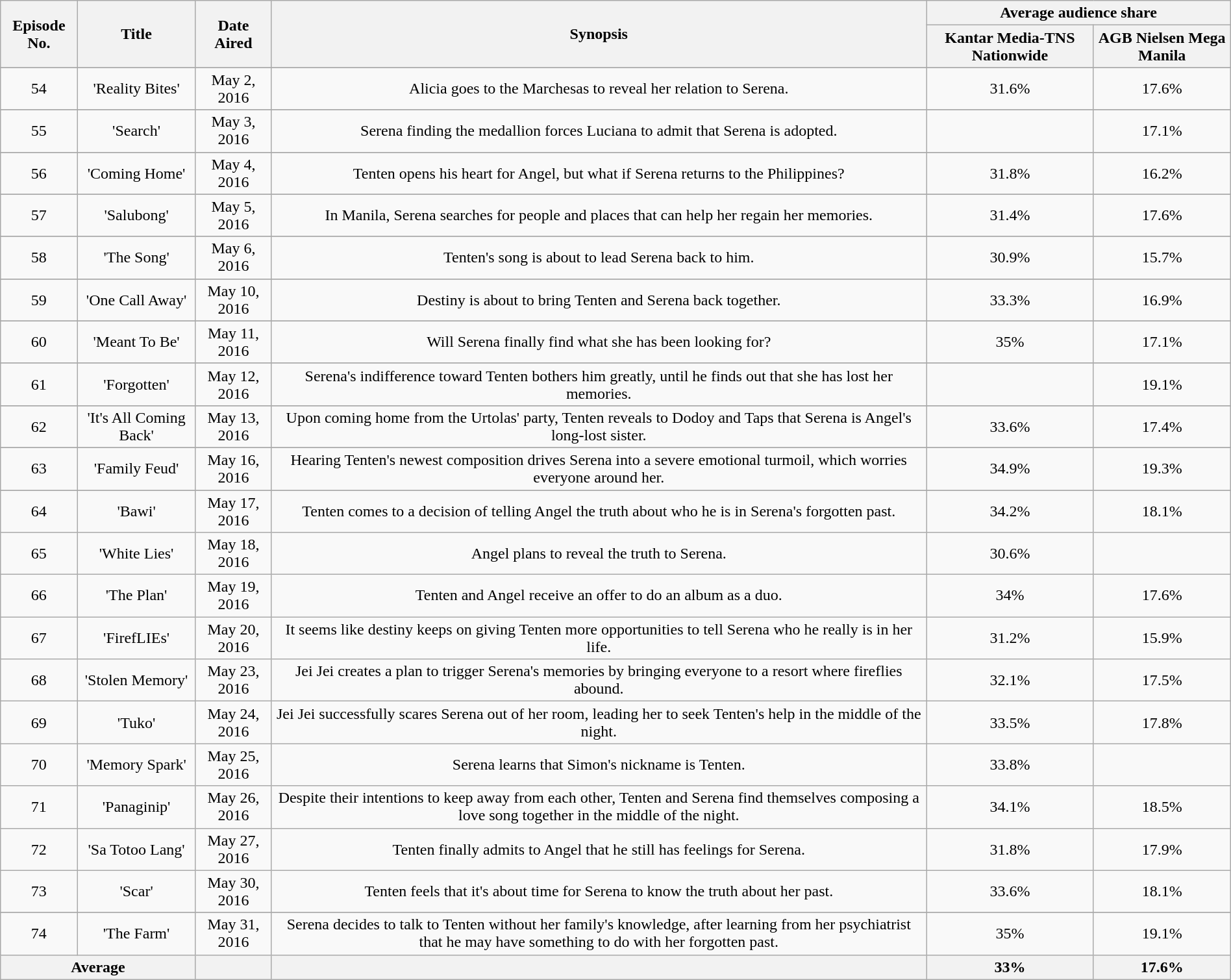<table class="wikitable" style="text-align:center; font-size:100%; line-height:18px;"  width="100%">
<tr>
<th rowspan="2">Episode No.</th>
<th rowspan="2">Title</th>
<th rowspan="2">Date Aired</th>
<th rowspan="2">Synopsis</th>
<th colspan="2">Average audience share</th>
</tr>
<tr>
<th>Kantar Media-TNS Nationwide</th>
<th>AGB Nielsen Mega Manila</th>
</tr>
<tr>
</tr>
<tr>
<td>54</td>
<td>'Reality Bites'</td>
<td>May 2, 2016</td>
<td>Alicia goes to the Marchesas to reveal her relation to Serena.</td>
<td>31.6%</td>
<td>17.6%</td>
</tr>
<tr>
</tr>
<tr>
<td>55</td>
<td>'Search'</td>
<td>May 3, 2016</td>
<td>Serena finding the medallion forces Luciana to admit that Serena is adopted.</td>
<td></td>
<td>17.1%</td>
</tr>
<tr>
</tr>
<tr>
<td>56</td>
<td>'Coming Home'</td>
<td>May 4, 2016</td>
<td>Tenten opens his heart for Angel, but what if Serena returns to the Philippines?</td>
<td>31.8%</td>
<td>16.2%</td>
</tr>
<tr>
</tr>
<tr>
<td>57</td>
<td>'Salubong'</td>
<td>May 5, 2016</td>
<td>In Manila, Serena searches for people and places that can help her regain her memories.</td>
<td>31.4%</td>
<td>17.6%</td>
</tr>
<tr>
</tr>
<tr>
<td>58</td>
<td>'The Song'</td>
<td>May 6, 2016</td>
<td>Tenten's song is about to lead Serena back to him.</td>
<td>30.9%</td>
<td>15.7%</td>
</tr>
<tr>
</tr>
<tr>
<td>59</td>
<td>'One Call Away'</td>
<td>May 10, 2016</td>
<td>Destiny is about to bring Tenten and Serena back together.</td>
<td>33.3%</td>
<td>16.9%</td>
</tr>
<tr>
</tr>
<tr>
<td>60</td>
<td>'Meant To Be'</td>
<td>May 11, 2016</td>
<td>Will Serena finally find what she has been looking for?</td>
<td>35%</td>
<td>17.1%</td>
</tr>
<tr>
</tr>
<tr>
<td>61</td>
<td>'Forgotten'</td>
<td>May 12, 2016</td>
<td>Serena's indifference toward Tenten bothers him greatly, until he finds out that she has lost her memories.</td>
<td></td>
<td>19.1%</td>
</tr>
<tr>
</tr>
<tr>
<td>62</td>
<td>'It's All Coming Back'</td>
<td>May 13, 2016</td>
<td>Upon coming home from the Urtolas' party, Tenten reveals to Dodoy and Taps that Serena is Angel's long-lost sister.</td>
<td>33.6%</td>
<td>17.4%</td>
</tr>
<tr>
</tr>
<tr>
<td>63</td>
<td>'Family Feud'</td>
<td>May 16, 2016</td>
<td>Hearing Tenten's newest composition drives Serena into a severe emotional turmoil, which worries everyone around her.</td>
<td>34.9%</td>
<td>19.3%</td>
</tr>
<tr>
</tr>
<tr>
<td>64</td>
<td>'Bawi'</td>
<td>May 17, 2016</td>
<td>Tenten comes to a decision of telling Angel the truth about who he is in Serena's forgotten past.</td>
<td>34.2%</td>
<td>18.1%</td>
</tr>
<tr>
<td>65</td>
<td>'White Lies'</td>
<td>May 18, 2016</td>
<td>Angel plans to reveal the truth to Serena.</td>
<td>30.6%</td>
<td></td>
</tr>
<tr>
<td>66</td>
<td>'The Plan'</td>
<td>May 19, 2016</td>
<td>Tenten and Angel receive an offer to do an album as a duo.</td>
<td>34%</td>
<td>17.6%</td>
</tr>
<tr>
<td>67</td>
<td>'FirefLIEs'</td>
<td>May 20, 2016</td>
<td>It seems like destiny keeps on giving Tenten more opportunities to tell Serena who he really is in her life.</td>
<td>31.2%</td>
<td>15.9%</td>
</tr>
<tr>
<td>68</td>
<td>'Stolen Memory'</td>
<td>May 23, 2016</td>
<td>Jei Jei creates a plan to trigger Serena's memories by bringing everyone to a resort where fireflies abound.</td>
<td>32.1%</td>
<td>17.5%</td>
</tr>
<tr>
<td>69</td>
<td>'Tuko'</td>
<td>May 24, 2016</td>
<td>Jei Jei successfully scares Serena out of her room, leading her to seek Tenten's help in the middle of the night.</td>
<td>33.5%</td>
<td>17.8%</td>
</tr>
<tr>
<td>70</td>
<td>'Memory Spark'</td>
<td>May 25, 2016</td>
<td>Serena learns that Simon's nickname is Tenten.</td>
<td>33.8%</td>
<td></td>
</tr>
<tr>
<td>71</td>
<td>'Panaginip'</td>
<td>May 26, 2016</td>
<td>Despite their intentions to keep away from each other, Tenten and Serena find themselves composing a love song together in the middle of the night.</td>
<td>34.1%</td>
<td>18.5%</td>
</tr>
<tr>
<td>72</td>
<td>'Sa Totoo Lang'</td>
<td>May 27, 2016</td>
<td>Tenten finally admits to Angel that he still has feelings for Serena.</td>
<td>31.8%</td>
<td>17.9%</td>
</tr>
<tr>
<td>73</td>
<td>'Scar'</td>
<td>May 30, 2016</td>
<td>Tenten feels that it's about time for Serena to know the truth about her past.</td>
<td>33.6%</td>
<td>18.1%</td>
</tr>
<tr>
</tr>
<tr>
<td>74</td>
<td>'The Farm'</td>
<td>May 31, 2016</td>
<td>Serena decides to talk to Tenten without her family's knowledge, after learning from her psychiatrist that he may have something to do with her forgotten past.</td>
<td>35%</td>
<td>19.1%</td>
</tr>
<tr>
<th colspan=2>Average</th>
<th></th>
<th></th>
<th>33% </th>
<th>17.6%</th>
</tr>
</table>
